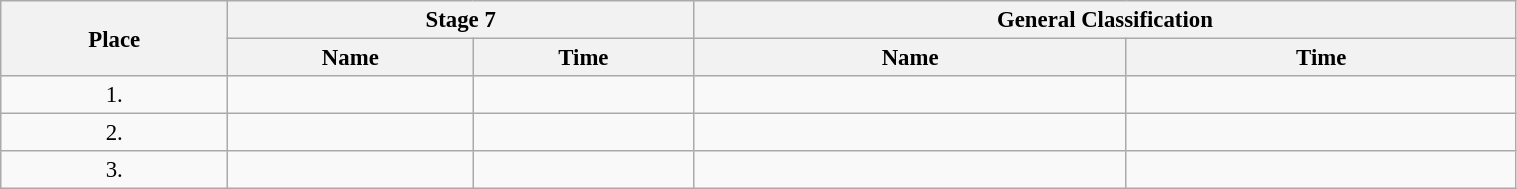<table class=wikitable style="font-size:95%" width="80%">
<tr>
<th rowspan="2">Place</th>
<th colspan="2">Stage 7</th>
<th colspan="2">General Classification</th>
</tr>
<tr>
<th>Name</th>
<th>Time</th>
<th>Name</th>
<th>Time</th>
</tr>
<tr>
<td align="center">1.</td>
<td></td>
<td></td>
<td></td>
<td></td>
</tr>
<tr>
<td align="center">2.</td>
<td></td>
<td></td>
<td></td>
<td></td>
</tr>
<tr>
<td align="center">3.</td>
<td></td>
<td></td>
<td></td>
<td></td>
</tr>
</table>
